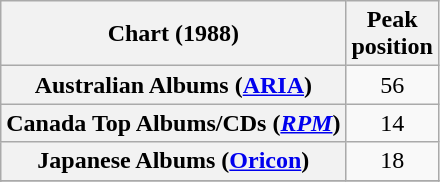<table class="wikitable sortable plainrowheaders">
<tr>
<th>Chart (1988)</th>
<th>Peak<br>position</th>
</tr>
<tr>
<th scope="row">Australian Albums (<a href='#'>ARIA</a>)</th>
<td align="center">56</td>
</tr>
<tr>
<th scope="row">Canada Top Albums/CDs (<em><a href='#'>RPM</a></em>)</th>
<td align="center">14</td>
</tr>
<tr>
<th scope="row">Japanese Albums (<a href='#'>Oricon</a>)</th>
<td align="center">18</td>
</tr>
<tr>
</tr>
<tr>
</tr>
<tr>
</tr>
<tr>
</tr>
</table>
